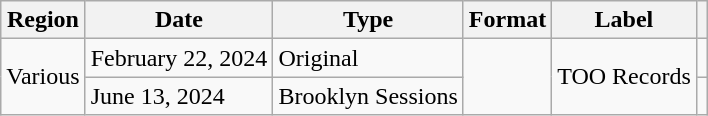<table class="wikitable plainrowheaders">
<tr>
<th scope="col">Region</th>
<th scope="col">Date</th>
<th scope="col">Type</th>
<th scope="col">Format</th>
<th scope="col">Label</th>
<th scope="col"></th>
</tr>
<tr>
<td rowspan="2">Various</td>
<td>February 22, 2024</td>
<td>Original</td>
<td rowspan="2"></td>
<td rowspan="2">TOO Records</td>
<td style="text-align:center"></td>
</tr>
<tr>
<td>June 13, 2024</td>
<td>Brooklyn Sessions</td>
<td style="text-align:center"></td>
</tr>
</table>
